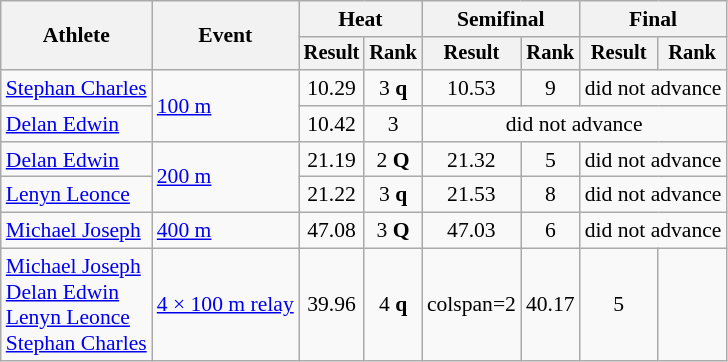<table class="wikitable" style="font-size:90%; text-align:center">
<tr>
<th rowspan=2>Athlete</th>
<th rowspan=2>Event</th>
<th colspan=2>Heat</th>
<th colspan=2>Semifinal</th>
<th colspan=2>Final</th>
</tr>
<tr style="font-size:95%">
<th>Result</th>
<th>Rank</th>
<th>Result</th>
<th>Rank</th>
<th>Result</th>
<th>Rank</th>
</tr>
<tr>
<td align=left><a href='#'>Stephan Charles</a></td>
<td align=left rowspan=2><a href='#'>100 m</a></td>
<td>10.29</td>
<td>3 <strong>q</strong></td>
<td>10.53</td>
<td>9</td>
<td colspan=2>did not advance</td>
</tr>
<tr>
<td align=left><a href='#'>Delan Edwin</a></td>
<td>10.42</td>
<td>3</td>
<td colspan=4>did not advance</td>
</tr>
<tr>
<td align=left><a href='#'>Delan Edwin</a></td>
<td align=left rowspan=2><a href='#'>200 m</a></td>
<td>21.19</td>
<td>2 <strong>Q</strong></td>
<td>21.32</td>
<td>5</td>
<td colspan=2>did not advance</td>
</tr>
<tr>
<td align=left><a href='#'>Lenyn Leonce</a></td>
<td>21.22</td>
<td>3 <strong>q</strong></td>
<td>21.53</td>
<td>8</td>
<td colspan=2>did not advance</td>
</tr>
<tr>
<td align=left><a href='#'>Michael Joseph</a></td>
<td align=left rowspan=1><a href='#'>400 m</a></td>
<td>47.08</td>
<td>3 <strong>Q</strong></td>
<td>47.03</td>
<td>6</td>
<td colspan=2>did not advance</td>
</tr>
<tr>
<td align=left><a href='#'>Michael Joseph</a><br><a href='#'>Delan Edwin</a><br><a href='#'>Lenyn Leonce</a><br><a href='#'>Stephan Charles</a></td>
<td align=left><a href='#'>4 × 100 m relay</a></td>
<td>39.96</td>
<td>4 <strong>q</strong></td>
<td>colspan=2 </td>
<td>40.17</td>
<td>5</td>
</tr>
</table>
